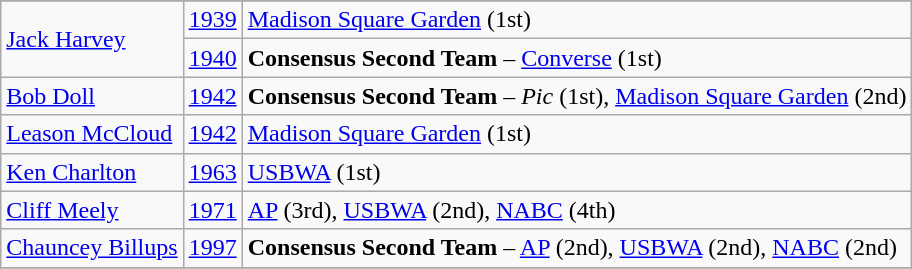<table class="wikitable">
<tr>
</tr>
<tr>
<td rowspan=2><a href='#'>Jack Harvey</a></td>
<td><a href='#'>1939</a></td>
<td><a href='#'>Madison Square Garden</a> (1st)</td>
</tr>
<tr>
<td><a href='#'>1940</a></td>
<td><strong>Consensus Second Team</strong> – <a href='#'>Converse</a> (1st)</td>
</tr>
<tr>
<td><a href='#'>Bob Doll</a></td>
<td><a href='#'>1942</a></td>
<td><strong>Consensus Second Team</strong> – <em>Pic</em> (1st), <a href='#'>Madison Square Garden</a> (2nd)</td>
</tr>
<tr>
<td><a href='#'>Leason McCloud</a></td>
<td><a href='#'>1942</a></td>
<td><a href='#'>Madison Square Garden</a> (1st)</td>
</tr>
<tr>
<td><a href='#'>Ken Charlton</a></td>
<td><a href='#'>1963</a></td>
<td><a href='#'>USBWA</a> (1st)</td>
</tr>
<tr>
<td><a href='#'>Cliff Meely</a></td>
<td><a href='#'>1971</a></td>
<td><a href='#'>AP</a> (3rd), <a href='#'>USBWA</a> (2nd), <a href='#'>NABC</a> (4th)</td>
</tr>
<tr>
<td><a href='#'>Chauncey Billups</a></td>
<td><a href='#'>1997</a></td>
<td><strong>Consensus Second Team</strong> – <a href='#'>AP</a> (2nd), <a href='#'>USBWA</a> (2nd), <a href='#'>NABC</a> (2nd)</td>
</tr>
<tr>
</tr>
</table>
